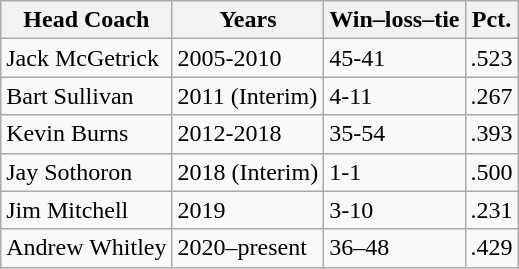<table class="wikitable">
<tr>
<th>Head Coach</th>
<th>Years</th>
<th>Win–loss–tie</th>
<th>Pct.</th>
</tr>
<tr>
<td>Jack McGetrick</td>
<td>2005-2010</td>
<td>45-41</td>
<td>.523</td>
</tr>
<tr>
<td>Bart Sullivan</td>
<td>2011 (Interim)</td>
<td>4-11</td>
<td>.267</td>
</tr>
<tr>
<td>Kevin Burns</td>
<td>2012-2018</td>
<td>35-54</td>
<td>.393</td>
</tr>
<tr>
<td>Jay Sothoron</td>
<td>2018 (Interim)</td>
<td>1-1</td>
<td>.500</td>
</tr>
<tr>
<td>Jim Mitchell</td>
<td>2019</td>
<td>3-10</td>
<td>.231</td>
</tr>
<tr>
<td>Andrew Whitley</td>
<td>2020–present</td>
<td>36–48</td>
<td>.429 </td>
</tr>
</table>
